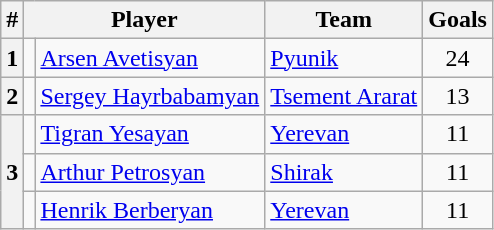<table class="wikitable">
<tr>
<th>#</th>
<th colspan=2>Player</th>
<th>Team</th>
<th>Goals</th>
</tr>
<tr>
<th>1</th>
<td></td>
<td><a href='#'>Arsen Avetisyan</a></td>
<td><a href='#'>Pyunik</a></td>
<td align=center>24</td>
</tr>
<tr>
<th>2</th>
<td></td>
<td><a href='#'>Sergey Hayrbabamyan</a></td>
<td><a href='#'>Tsement Ararat</a></td>
<td align=center>13</td>
</tr>
<tr>
<th rowspan=3>3</th>
<td></td>
<td><a href='#'>Tigran Yesayan</a></td>
<td><a href='#'>Yerevan</a></td>
<td align=center>11</td>
</tr>
<tr>
<td></td>
<td><a href='#'>Arthur Petrosyan</a></td>
<td><a href='#'>Shirak</a></td>
<td align=center>11</td>
</tr>
<tr>
<td></td>
<td><a href='#'>Henrik Berberyan</a></td>
<td><a href='#'>Yerevan</a></td>
<td align=center>11</td>
</tr>
</table>
